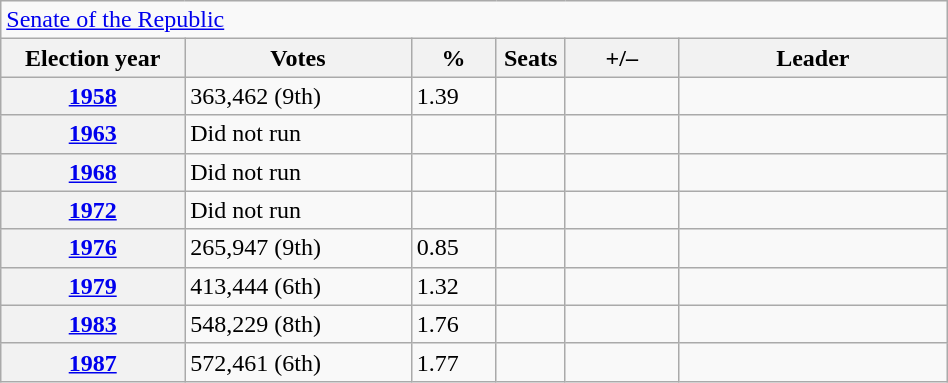<table class=wikitable style="width:50%; border:1px #AAAAFF solid">
<tr>
<td colspan=6><a href='#'>Senate of the Republic</a></td>
</tr>
<tr>
<th width=13%>Election year</th>
<th width=16%>Votes</th>
<th width=6%>%</th>
<th width=1%>Seats</th>
<th width=8%>+/–</th>
<th width=19%>Leader</th>
</tr>
<tr>
<th><a href='#'>1958</a></th>
<td>363,462 (9th)</td>
<td>1.39</td>
<td></td>
<td></td>
<td></td>
</tr>
<tr>
<th><a href='#'>1963</a></th>
<td>Did not run</td>
<td></td>
<td></td>
<td></td>
<td></td>
</tr>
<tr>
<th><a href='#'>1968</a></th>
<td>Did not run</td>
<td></td>
<td></td>
<td></td>
<td></td>
</tr>
<tr>
<th><a href='#'>1972</a></th>
<td>Did not run</td>
<td></td>
<td></td>
<td></td>
<td></td>
</tr>
<tr>
<th><a href='#'>1976</a></th>
<td>265,947 (9th)</td>
<td>0.85</td>
<td></td>
<td></td>
<td></td>
</tr>
<tr>
<th><a href='#'>1979</a></th>
<td>413,444 (6th)</td>
<td>1.32</td>
<td></td>
<td></td>
<td></td>
</tr>
<tr>
<th><a href='#'>1983</a></th>
<td>548,229 (8th)</td>
<td>1.76</td>
<td></td>
<td></td>
<td></td>
</tr>
<tr>
<th><a href='#'>1987</a></th>
<td>572,461 (6th)</td>
<td>1.77</td>
<td></td>
<td></td>
<td></td>
</tr>
</table>
